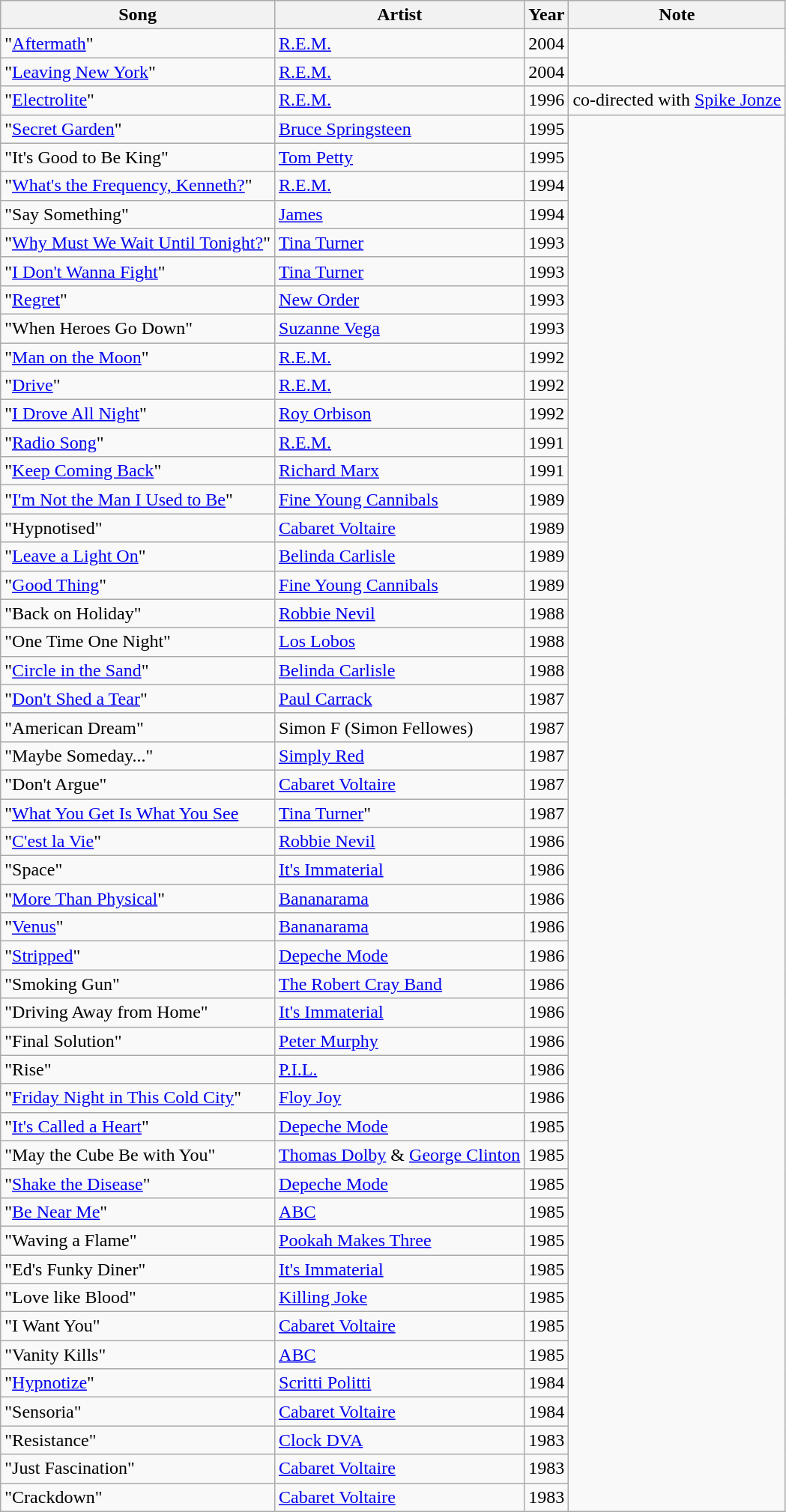<table class="wikitable sortable">
<tr>
<th>Song</th>
<th>Artist</th>
<th>Year</th>
<th class=unsortable>Note</th>
</tr>
<tr>
<td>"<a href='#'>Aftermath</a>"</td>
<td><a href='#'>R.E.M.</a></td>
<td>2004</td>
</tr>
<tr>
<td>"<a href='#'>Leaving New York</a>"</td>
<td><a href='#'>R.E.M.</a></td>
<td>2004</td>
</tr>
<tr>
<td>"<a href='#'>Electrolite</a>"</td>
<td><a href='#'>R.E.M.</a></td>
<td>1996</td>
<td>co-directed with <a href='#'>Spike Jonze</a></td>
</tr>
<tr>
<td>"<a href='#'>Secret Garden</a>"</td>
<td><a href='#'>Bruce Springsteen</a></td>
<td>1995</td>
</tr>
<tr>
<td>"It's Good to Be King"</td>
<td><a href='#'>Tom Petty</a></td>
<td>1995</td>
</tr>
<tr>
<td>"<a href='#'>What's the Frequency, Kenneth?</a>"</td>
<td><a href='#'>R.E.M.</a></td>
<td>1994</td>
</tr>
<tr>
<td>"Say Something"</td>
<td><a href='#'>James</a></td>
<td>1994</td>
</tr>
<tr>
<td>"<a href='#'>Why Must We Wait Until Tonight?</a>"</td>
<td><a href='#'>Tina Turner</a></td>
<td>1993</td>
</tr>
<tr>
<td>"<a href='#'>I Don't Wanna Fight</a>"</td>
<td><a href='#'>Tina Turner</a></td>
<td>1993</td>
</tr>
<tr>
<td>"<a href='#'>Regret</a>"</td>
<td><a href='#'>New Order</a></td>
<td>1993</td>
</tr>
<tr>
<td>"When Heroes Go Down"</td>
<td><a href='#'>Suzanne Vega</a></td>
<td>1993</td>
</tr>
<tr>
<td>"<a href='#'>Man on the Moon</a>"</td>
<td><a href='#'>R.E.M.</a></td>
<td>1992</td>
</tr>
<tr>
<td>"<a href='#'>Drive</a>"</td>
<td><a href='#'>R.E.M.</a></td>
<td>1992</td>
</tr>
<tr>
<td>"<a href='#'>I Drove All Night</a>"</td>
<td><a href='#'>Roy Orbison</a></td>
<td>1992</td>
</tr>
<tr>
<td>"<a href='#'>Radio Song</a>"</td>
<td><a href='#'>R.E.M.</a></td>
<td>1991</td>
</tr>
<tr>
<td>"<a href='#'>Keep Coming Back</a>"</td>
<td><a href='#'>Richard Marx</a></td>
<td>1991</td>
</tr>
<tr>
<td>"<a href='#'>I'm Not the Man I Used to Be</a>"</td>
<td><a href='#'>Fine Young Cannibals</a></td>
<td>1989</td>
</tr>
<tr>
<td>"Hypnotised"</td>
<td><a href='#'>Cabaret Voltaire</a></td>
<td>1989</td>
</tr>
<tr>
<td>"<a href='#'>Leave a Light On</a>"</td>
<td><a href='#'>Belinda Carlisle</a></td>
<td>1989</td>
</tr>
<tr>
<td>"<a href='#'>Good Thing</a>"</td>
<td><a href='#'>Fine Young Cannibals</a></td>
<td>1989</td>
</tr>
<tr>
<td>"Back on Holiday"</td>
<td><a href='#'>Robbie Nevil</a></td>
<td>1988</td>
</tr>
<tr>
<td>"One Time One Night"</td>
<td><a href='#'>Los Lobos</a></td>
<td>1988</td>
</tr>
<tr>
<td>"<a href='#'>Circle in the Sand</a>"</td>
<td><a href='#'>Belinda Carlisle</a></td>
<td>1988</td>
</tr>
<tr>
<td>"<a href='#'>Don't Shed a Tear</a>"</td>
<td><a href='#'>Paul Carrack</a></td>
<td>1987</td>
</tr>
<tr>
<td>"American Dream"</td>
<td>Simon F (Simon Fellowes)</td>
<td>1987</td>
</tr>
<tr>
<td>"Maybe Someday..."</td>
<td><a href='#'>Simply Red</a></td>
<td>1987</td>
</tr>
<tr>
<td>"Don't Argue"</td>
<td><a href='#'>Cabaret Voltaire</a></td>
<td>1987</td>
</tr>
<tr>
<td>"<a href='#'>What You Get Is What You See</a></td>
<td><a href='#'>Tina Turner</a>"</td>
<td>1987</td>
</tr>
<tr>
<td>"<a href='#'>C'est la Vie</a>"</td>
<td><a href='#'>Robbie Nevil</a></td>
<td>1986</td>
</tr>
<tr>
<td>"Space"</td>
<td><a href='#'>It's Immaterial</a></td>
<td>1986</td>
</tr>
<tr>
<td>"<a href='#'>More Than Physical</a>"</td>
<td><a href='#'>Bananarama</a></td>
<td>1986</td>
</tr>
<tr>
<td>"<a href='#'>Venus</a>"</td>
<td><a href='#'>Bananarama</a></td>
<td>1986</td>
</tr>
<tr>
<td>"<a href='#'>Stripped</a>"</td>
<td><a href='#'>Depeche Mode</a></td>
<td>1986</td>
</tr>
<tr>
<td>"Smoking Gun"</td>
<td><a href='#'>The Robert Cray Band</a></td>
<td>1986</td>
</tr>
<tr>
<td>"Driving Away from Home"</td>
<td><a href='#'>It's Immaterial</a></td>
<td>1986</td>
</tr>
<tr>
<td>"Final Solution"</td>
<td><a href='#'>Peter Murphy</a></td>
<td>1986</td>
</tr>
<tr>
<td>"Rise"</td>
<td><a href='#'>P.I.L.</a></td>
<td>1986</td>
</tr>
<tr>
<td>"<a href='#'>Friday Night in This Cold City</a>"</td>
<td><a href='#'>Floy Joy</a></td>
<td>1986</td>
</tr>
<tr>
<td>"<a href='#'>It's Called a Heart</a>"</td>
<td><a href='#'>Depeche Mode</a></td>
<td>1985</td>
</tr>
<tr>
<td>"May the Cube Be with You"</td>
<td><a href='#'>Thomas Dolby</a> & <a href='#'>George Clinton</a></td>
<td>1985</td>
</tr>
<tr>
<td>"<a href='#'>Shake the Disease</a>"</td>
<td><a href='#'>Depeche Mode</a></td>
<td>1985</td>
</tr>
<tr>
<td>"<a href='#'>Be Near Me</a>"</td>
<td><a href='#'>ABC</a></td>
<td>1985</td>
</tr>
<tr>
<td>"Waving a Flame"</td>
<td><a href='#'>Pookah Makes Three</a></td>
<td>1985</td>
</tr>
<tr>
<td>"Ed's Funky Diner"</td>
<td><a href='#'>It's Immaterial</a></td>
<td>1985</td>
</tr>
<tr>
<td>"Love like Blood"</td>
<td><a href='#'>Killing Joke</a></td>
<td>1985</td>
</tr>
<tr>
<td>"I Want You"</td>
<td><a href='#'>Cabaret Voltaire</a></td>
<td>1985</td>
</tr>
<tr>
<td>"Vanity Kills"</td>
<td><a href='#'>ABC</a></td>
<td>1985</td>
</tr>
<tr>
<td>"<a href='#'>Hypnotize</a>"</td>
<td><a href='#'>Scritti Politti</a></td>
<td>1984</td>
</tr>
<tr>
<td>"Sensoria"</td>
<td><a href='#'>Cabaret Voltaire</a></td>
<td>1984</td>
</tr>
<tr>
<td>"Resistance"</td>
<td><a href='#'>Clock DVA</a></td>
<td>1983</td>
</tr>
<tr>
<td>"Just Fascination"</td>
<td><a href='#'>Cabaret Voltaire</a></td>
<td>1983</td>
</tr>
<tr>
<td>"Crackdown"</td>
<td><a href='#'>Cabaret Voltaire</a></td>
<td>1983</td>
</tr>
</table>
